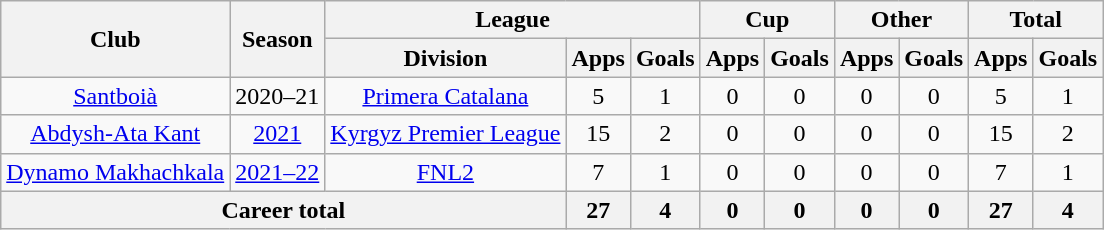<table class="wikitable" style="text-align: center">
<tr>
<th rowspan="2">Club</th>
<th rowspan="2">Season</th>
<th colspan="3">League</th>
<th colspan="2">Cup</th>
<th colspan="2">Other</th>
<th colspan="2">Total</th>
</tr>
<tr>
<th>Division</th>
<th>Apps</th>
<th>Goals</th>
<th>Apps</th>
<th>Goals</th>
<th>Apps</th>
<th>Goals</th>
<th>Apps</th>
<th>Goals</th>
</tr>
<tr>
<td><a href='#'>Santboià</a></td>
<td>2020–21</td>
<td><a href='#'>Primera Catalana</a></td>
<td>5</td>
<td>1</td>
<td>0</td>
<td>0</td>
<td>0</td>
<td>0</td>
<td>5</td>
<td>1</td>
</tr>
<tr>
<td><a href='#'>Abdysh-Ata Kant</a></td>
<td><a href='#'>2021</a></td>
<td><a href='#'>Kyrgyz Premier League</a></td>
<td>15</td>
<td>2</td>
<td>0</td>
<td>0</td>
<td>0</td>
<td>0</td>
<td>15</td>
<td>2</td>
</tr>
<tr>
<td><a href='#'>Dynamo Makhachkala</a></td>
<td><a href='#'>2021–22</a></td>
<td><a href='#'>FNL2</a></td>
<td>7</td>
<td>1</td>
<td>0</td>
<td>0</td>
<td>0</td>
<td>0</td>
<td>7</td>
<td>1</td>
</tr>
<tr>
<th colspan=3>Career total</th>
<th>27</th>
<th>4</th>
<th>0</th>
<th>0</th>
<th>0</th>
<th>0</th>
<th>27</th>
<th>4</th>
</tr>
</table>
